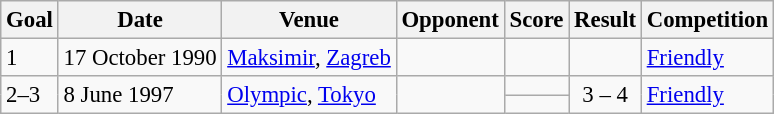<table class="wikitable" style="font-size: 95%;">
<tr>
<th>Goal</th>
<th>Date</th>
<th>Venue</th>
<th>Opponent</th>
<th>Score</th>
<th>Result</th>
<th>Competition</th>
</tr>
<tr>
<td>1</td>
<td>17 October 1990</td>
<td><a href='#'>Maksimir</a>, <a href='#'>Zagreb</a></td>
<td></td>
<td></td>
<td></td>
<td><a href='#'>Friendly</a></td>
</tr>
<tr>
<td rowspan="2">2–3</td>
<td rowspan="2">8 June 1997</td>
<td rowspan="2"><a href='#'>Olympic</a>, <a href='#'>Tokyo</a></td>
<td rowspan="2"></td>
<td></td>
<td rowspan="2" style="text-align:center;">3 – 4</td>
<td rowspan="2"><a href='#'>Friendly</a></td>
</tr>
<tr>
<td></td>
</tr>
</table>
